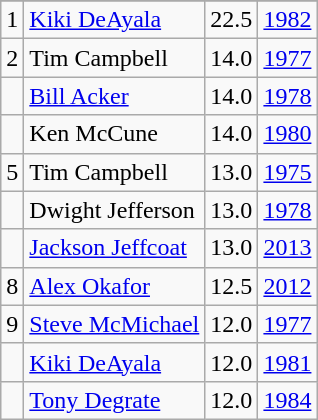<table class="wikitable">
<tr>
</tr>
<tr>
<td>1</td>
<td><a href='#'>Kiki DeAyala</a></td>
<td>22.5</td>
<td><a href='#'>1982</a></td>
</tr>
<tr>
<td>2</td>
<td>Tim Campbell</td>
<td>14.0</td>
<td><a href='#'>1977</a></td>
</tr>
<tr>
<td></td>
<td><a href='#'>Bill Acker</a></td>
<td>14.0</td>
<td><a href='#'>1978</a></td>
</tr>
<tr>
<td></td>
<td>Ken McCune</td>
<td>14.0</td>
<td><a href='#'>1980</a></td>
</tr>
<tr>
<td>5</td>
<td>Tim Campbell</td>
<td>13.0</td>
<td><a href='#'>1975</a></td>
</tr>
<tr>
<td></td>
<td>Dwight Jefferson</td>
<td>13.0</td>
<td><a href='#'>1978</a></td>
</tr>
<tr>
<td></td>
<td><a href='#'>Jackson Jeffcoat</a></td>
<td>13.0</td>
<td><a href='#'>2013</a></td>
</tr>
<tr>
<td>8</td>
<td><a href='#'>Alex Okafor</a></td>
<td>12.5</td>
<td><a href='#'>2012</a></td>
</tr>
<tr>
<td>9</td>
<td><a href='#'>Steve McMichael</a></td>
<td>12.0</td>
<td><a href='#'>1977</a></td>
</tr>
<tr>
<td></td>
<td><a href='#'>Kiki DeAyala</a></td>
<td>12.0</td>
<td><a href='#'>1981</a></td>
</tr>
<tr>
<td></td>
<td><a href='#'>Tony Degrate</a></td>
<td>12.0</td>
<td><a href='#'>1984</a></td>
</tr>
</table>
